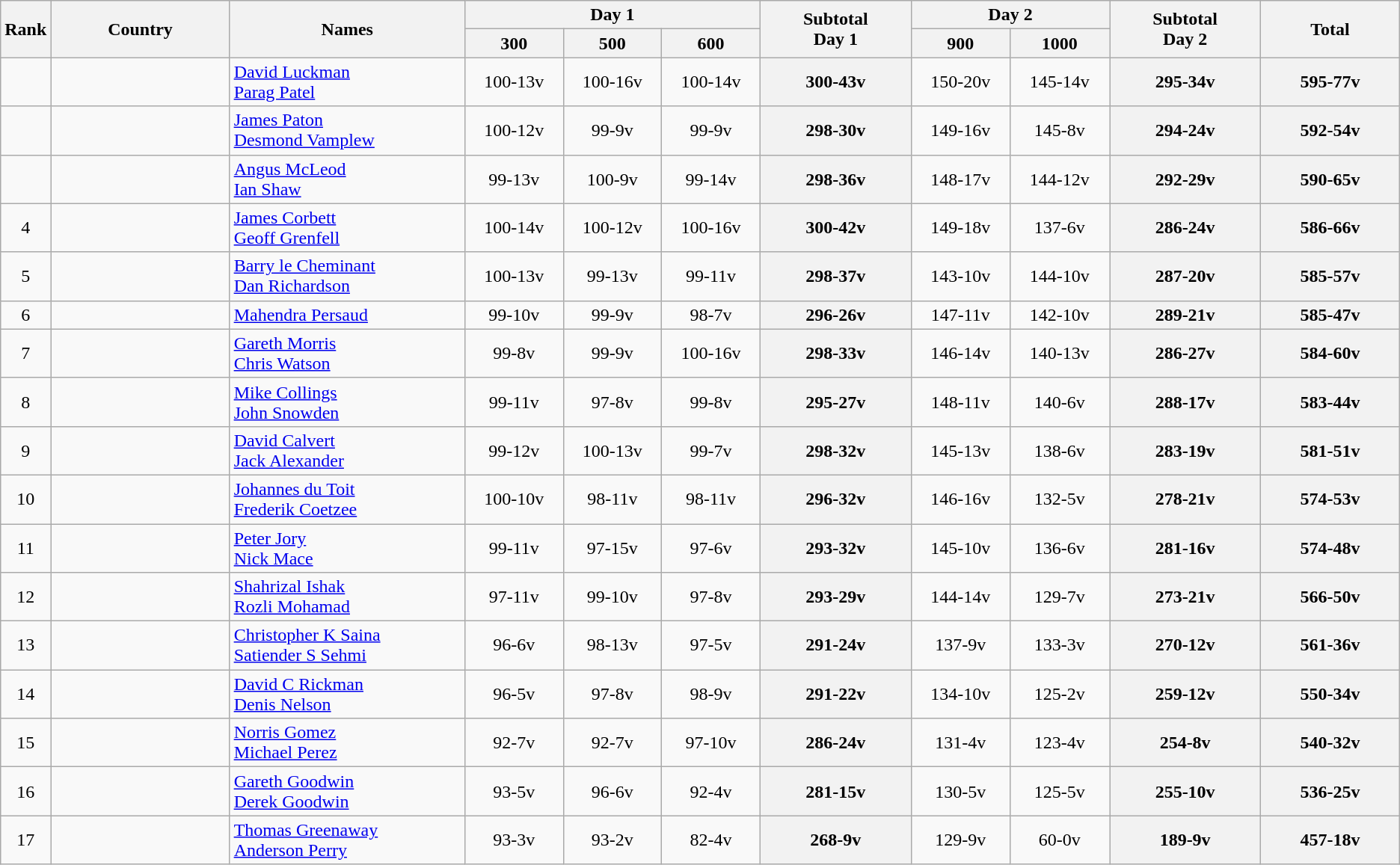<table class="wikitable" style="text-align:center;">
<tr>
<th rowspan=2>Rank</th>
<th style="width:15em;" rowspan=2>Country</th>
<th style="width:20em;" rowspan=2>Names</th>
<th style="width:24em;" colspan=3>Day 1</th>
<th style="width:12em;" rowspan=2>Subtotal<br>Day 1</th>
<th style="width:16em;" colspan=2>Day 2</th>
<th style="width:12em;" rowspan=2>Subtotal<br>Day 2</th>
<th style="width:12em;" rowspan=2>Total</th>
</tr>
<tr>
<th style="width:8em;">300</th>
<th style="width:8em;">500</th>
<th style="width:8em;">600</th>
<th style="width:8em;">900</th>
<th style="width:8em;">1000</th>
</tr>
<tr>
<td></td>
<td align=left></td>
<td align=left><a href='#'>David Luckman</a><br><a href='#'>Parag Patel</a></td>
<td>100-13v</td>
<td>100-16v</td>
<td>100-14v</td>
<th>300-43v</th>
<td>150-20v</td>
<td>145-14v</td>
<th>295-34v</th>
<th>595-77v</th>
</tr>
<tr>
<td></td>
<td align=left></td>
<td align=left><a href='#'>James Paton</a><br><a href='#'>Desmond Vamplew</a></td>
<td>100-12v</td>
<td>99-9v</td>
<td>99-9v</td>
<th>298-30v</th>
<td>149-16v</td>
<td>145-8v</td>
<th>294-24v</th>
<th>592-54v</th>
</tr>
<tr>
<td></td>
<td align=left></td>
<td align=left><a href='#'>Angus McLeod</a><br><a href='#'>Ian Shaw</a></td>
<td>99-13v</td>
<td>100-9v</td>
<td>99-14v</td>
<th>298-36v</th>
<td>148-17v</td>
<td>144-12v</td>
<th>292-29v</th>
<th>590-65v</th>
</tr>
<tr>
<td>4</td>
<td align=left></td>
<td align=left><a href='#'>James Corbett</a><br><a href='#'>Geoff Grenfell</a></td>
<td>100-14v</td>
<td>100-12v</td>
<td>100-16v</td>
<th>300-42v</th>
<td>149-18v</td>
<td>137-6v</td>
<th>286-24v</th>
<th>586-66v</th>
</tr>
<tr>
<td>5</td>
<td align=left></td>
<td align=left><a href='#'>Barry le Cheminant</a><br><a href='#'>Dan Richardson</a></td>
<td>100-13v</td>
<td>99-13v</td>
<td>99-11v</td>
<th>298-37v</th>
<td>143-10v</td>
<td>144-10v</td>
<th>287-20v</th>
<th>585-57v</th>
</tr>
<tr>
<td>6</td>
<td align=left></td>
<td align=left><a href='#'>Mahendra Persaud</a><br></td>
<td>99-10v</td>
<td>99-9v</td>
<td>98-7v</td>
<th>296-26v</th>
<td>147-11v</td>
<td>142-10v</td>
<th>289-21v</th>
<th>585-47v</th>
</tr>
<tr>
<td>7</td>
<td align=left></td>
<td align=left><a href='#'>Gareth Morris</a><br><a href='#'>Chris Watson</a></td>
<td>99-8v</td>
<td>99-9v</td>
<td>100-16v</td>
<th>298-33v</th>
<td>146-14v</td>
<td>140-13v</td>
<th>286-27v</th>
<th>584-60v</th>
</tr>
<tr>
<td>8</td>
<td align=left></td>
<td align=left><a href='#'>Mike Collings</a><br><a href='#'>John Snowden</a></td>
<td>99-11v</td>
<td>97-8v</td>
<td>99-8v</td>
<th>295-27v</th>
<td>148-11v</td>
<td>140-6v</td>
<th>288-17v</th>
<th>583-44v</th>
</tr>
<tr>
<td>9</td>
<td align=left></td>
<td align=left><a href='#'>David Calvert</a><br><a href='#'>Jack Alexander</a></td>
<td>99-12v</td>
<td>100-13v</td>
<td>99-7v</td>
<th>298-32v</th>
<td>145-13v</td>
<td>138-6v</td>
<th>283-19v</th>
<th>581-51v</th>
</tr>
<tr>
<td>10</td>
<td align=left></td>
<td align=left><a href='#'>Johannes du Toit</a><br><a href='#'>Frederik Coetzee</a></td>
<td>100-10v</td>
<td>98-11v</td>
<td>98-11v</td>
<th>296-32v</th>
<td>146-16v</td>
<td>132-5v</td>
<th>278-21v</th>
<th>574-53v</th>
</tr>
<tr>
<td>11</td>
<td align=left></td>
<td align=left><a href='#'>Peter Jory</a><br><a href='#'>Nick Mace</a></td>
<td>99-11v</td>
<td>97-15v</td>
<td>97-6v</td>
<th>293-32v</th>
<td>145-10v</td>
<td>136-6v</td>
<th>281-16v</th>
<th>574-48v</th>
</tr>
<tr>
<td>12</td>
<td align=left></td>
<td align=left><a href='#'>Shahrizal Ishak</a><br><a href='#'>Rozli Mohamad</a></td>
<td>97-11v</td>
<td>99-10v</td>
<td>97-8v</td>
<th>293-29v</th>
<td>144-14v</td>
<td>129-7v</td>
<th>273-21v</th>
<th>566-50v</th>
</tr>
<tr>
<td>13</td>
<td align=left></td>
<td align=left><a href='#'>Christopher K Saina</a><br><a href='#'>Satiender S Sehmi</a></td>
<td>96-6v</td>
<td>98-13v</td>
<td>97-5v</td>
<th>291-24v</th>
<td>137-9v</td>
<td>133-3v</td>
<th>270-12v</th>
<th>561-36v</th>
</tr>
<tr>
<td>14</td>
<td align=left></td>
<td align=left><a href='#'>David C Rickman</a><br><a href='#'>Denis Nelson</a></td>
<td>96-5v</td>
<td>97-8v</td>
<td>98-9v</td>
<th>291-22v</th>
<td>134-10v</td>
<td>125-2v</td>
<th>259-12v</th>
<th>550-34v</th>
</tr>
<tr>
<td>15</td>
<td align=left></td>
<td align=left><a href='#'>Norris Gomez</a><br><a href='#'>Michael Perez</a></td>
<td>92-7v</td>
<td>92-7v</td>
<td>97-10v</td>
<th>286-24v</th>
<td>131-4v</td>
<td>123-4v</td>
<th>254-8v</th>
<th>540-32v</th>
</tr>
<tr>
<td>16</td>
<td align=left></td>
<td align=left><a href='#'>Gareth Goodwin</a><br><a href='#'>Derek Goodwin</a></td>
<td>93-5v</td>
<td>96-6v</td>
<td>92-4v</td>
<th>281-15v</th>
<td>130-5v</td>
<td>125-5v</td>
<th>255-10v</th>
<th>536-25v</th>
</tr>
<tr>
<td>17</td>
<td align=left></td>
<td align=left><a href='#'>Thomas Greenaway</a><br><a href='#'>Anderson Perry</a></td>
<td>93-3v</td>
<td>93-2v</td>
<td>82-4v</td>
<th>268-9v</th>
<td>129-9v</td>
<td>60-0v</td>
<th>189-9v</th>
<th>457-18v</th>
</tr>
</table>
